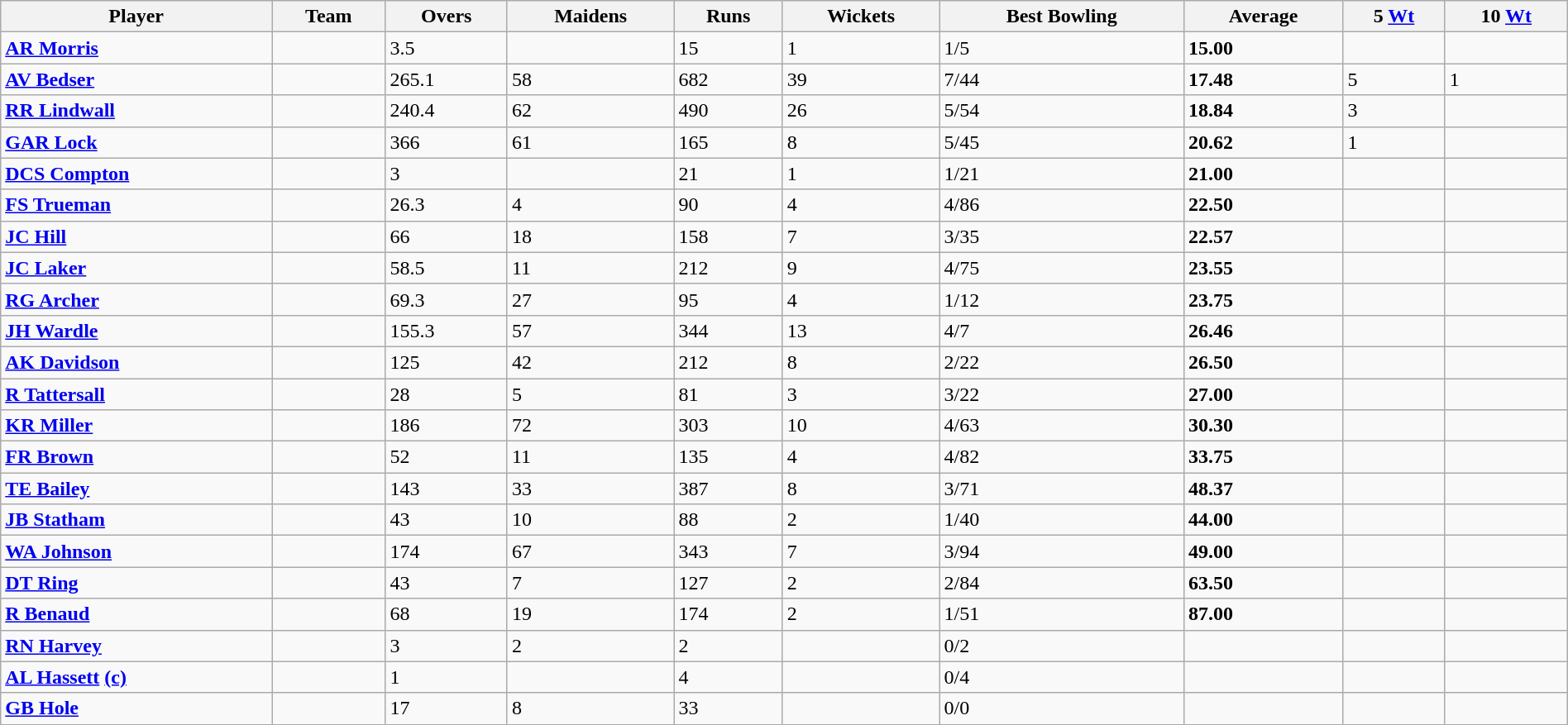<table class="wikitable" style="width:100%;">
<tr>
<th>Player</th>
<th>Team</th>
<th>Overs</th>
<th>Maidens</th>
<th>Runs</th>
<th>Wickets</th>
<th>Best Bowling</th>
<th>Average</th>
<th>5 <a href='#'>Wt</a></th>
<th>10 <a href='#'>Wt</a></th>
</tr>
<tr align=left>
<td><strong><a href='#'>AR Morris</a></strong></td>
<td></td>
<td>3.5</td>
<td></td>
<td>15</td>
<td>1</td>
<td>1/5</td>
<td><strong>15.00</strong></td>
<td></td>
<td></td>
</tr>
<tr align=left>
<td><strong><a href='#'>AV Bedser</a></strong></td>
<td></td>
<td>265.1</td>
<td>58</td>
<td>682</td>
<td>39</td>
<td>7/44</td>
<td><strong>17.48</strong></td>
<td>5</td>
<td>1</td>
</tr>
<tr align=left>
<td><strong><a href='#'>RR Lindwall</a></strong></td>
<td></td>
<td>240.4</td>
<td>62</td>
<td>490</td>
<td>26</td>
<td>5/54</td>
<td><strong>18.84</strong></td>
<td>3</td>
<td></td>
</tr>
<tr align=left>
<td><strong><a href='#'>GAR Lock</a></strong></td>
<td></td>
<td>366</td>
<td>61</td>
<td>165</td>
<td>8</td>
<td>5/45</td>
<td><strong>20.62</strong></td>
<td>1</td>
<td></td>
</tr>
<tr align=left>
<td><strong><a href='#'>DCS Compton</a></strong></td>
<td></td>
<td>3</td>
<td></td>
<td>21</td>
<td>1</td>
<td>1/21</td>
<td><strong>21.00</strong></td>
<td></td>
<td></td>
</tr>
<tr align=left>
<td><strong><a href='#'>FS Trueman</a></strong></td>
<td></td>
<td>26.3</td>
<td>4</td>
<td>90</td>
<td>4</td>
<td>4/86</td>
<td><strong>22.50</strong></td>
<td></td>
<td></td>
</tr>
<tr align=left>
<td><strong><a href='#'>JC Hill</a></strong></td>
<td></td>
<td>66</td>
<td>18</td>
<td>158</td>
<td>7</td>
<td>3/35</td>
<td><strong>22.57</strong></td>
<td></td>
<td></td>
</tr>
<tr align=left>
<td><strong><a href='#'>JC Laker</a></strong></td>
<td></td>
<td>58.5</td>
<td>11</td>
<td>212</td>
<td>9</td>
<td>4/75</td>
<td><strong>23.55</strong></td>
<td></td>
<td></td>
</tr>
<tr align=left>
<td><strong><a href='#'>RG Archer</a></strong></td>
<td></td>
<td>69.3</td>
<td>27</td>
<td>95</td>
<td>4</td>
<td>1/12</td>
<td><strong>23.75</strong></td>
<td></td>
<td></td>
</tr>
<tr align=left>
<td><strong><a href='#'>JH Wardle</a></strong></td>
<td></td>
<td>155.3</td>
<td>57</td>
<td>344</td>
<td>13</td>
<td>4/7</td>
<td><strong>26.46</strong></td>
<td></td>
<td></td>
</tr>
<tr align=left>
<td><strong><a href='#'>AK Davidson</a></strong></td>
<td></td>
<td>125</td>
<td>42</td>
<td>212</td>
<td>8</td>
<td>2/22</td>
<td><strong>26.50</strong></td>
<td></td>
<td></td>
</tr>
<tr align=left>
<td><strong><a href='#'>R Tattersall</a></strong></td>
<td></td>
<td>28</td>
<td>5</td>
<td>81</td>
<td>3</td>
<td>3/22</td>
<td><strong>27.00</strong></td>
<td></td>
<td></td>
</tr>
<tr align=left>
<td><strong><a href='#'>KR Miller</a></strong></td>
<td></td>
<td>186</td>
<td>72</td>
<td>303</td>
<td>10</td>
<td>4/63</td>
<td><strong>30.30</strong></td>
<td></td>
<td></td>
</tr>
<tr align=left>
<td><strong><a href='#'>FR Brown</a></strong></td>
<td></td>
<td>52</td>
<td>11</td>
<td>135</td>
<td>4</td>
<td>4/82</td>
<td><strong>33.75</strong></td>
<td></td>
<td></td>
</tr>
<tr align=left>
<td><strong><a href='#'>TE Bailey</a></strong></td>
<td></td>
<td>143</td>
<td>33</td>
<td>387</td>
<td>8</td>
<td>3/71</td>
<td><strong>48.37</strong></td>
<td></td>
<td></td>
</tr>
<tr align=left>
<td><strong><a href='#'>JB Statham</a></strong></td>
<td></td>
<td>43</td>
<td>10</td>
<td>88</td>
<td>2</td>
<td>1/40</td>
<td><strong>44.00</strong></td>
<td></td>
<td></td>
</tr>
<tr align=left>
<td><strong><a href='#'>WA Johnson</a></strong></td>
<td></td>
<td>174</td>
<td>67</td>
<td>343</td>
<td>7</td>
<td>3/94</td>
<td><strong>49.00</strong></td>
<td></td>
<td></td>
</tr>
<tr align=left>
<td><strong><a href='#'>DT Ring</a></strong></td>
<td></td>
<td>43</td>
<td>7</td>
<td>127</td>
<td>2</td>
<td>2/84</td>
<td><strong>63.50</strong></td>
<td></td>
<td></td>
</tr>
<tr align=left>
<td><strong><a href='#'>R Benaud</a></strong></td>
<td></td>
<td>68</td>
<td>19</td>
<td>174</td>
<td>2</td>
<td>1/51</td>
<td><strong>87.00</strong></td>
<td></td>
<td></td>
</tr>
<tr align=left>
<td><strong><a href='#'>RN Harvey</a></strong></td>
<td></td>
<td>3</td>
<td>2</td>
<td>2</td>
<td></td>
<td>0/2</td>
<td></td>
<td></td>
<td></td>
</tr>
<tr align=left>
<td><strong><a href='#'>AL Hassett</a> <a href='#'>(c)</a></strong></td>
<td></td>
<td>1</td>
<td></td>
<td>4</td>
<td></td>
<td>0/4</td>
<td></td>
<td></td>
<td></td>
</tr>
<tr align=left>
<td><strong><a href='#'>GB Hole</a></strong></td>
<td></td>
<td>17</td>
<td>8</td>
<td>33</td>
<td></td>
<td>0/0</td>
<td></td>
<td></td>
<td></td>
</tr>
</table>
